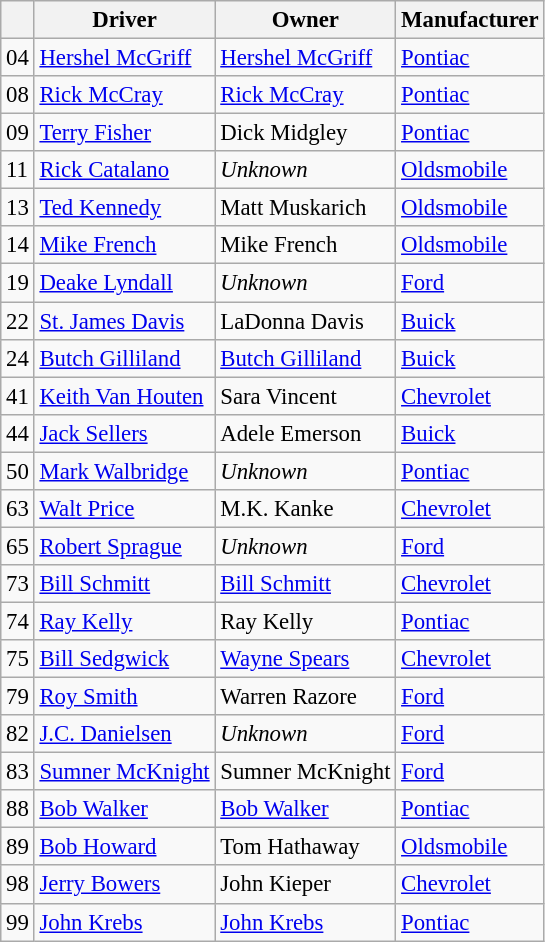<table class="wikitable" style="font-size: 95%;">
<tr>
<th></th>
<th>Driver</th>
<th>Owner</th>
<th>Manufacturer</th>
</tr>
<tr>
<td>04</td>
<td><a href='#'>Hershel McGriff</a></td>
<td><a href='#'>Hershel McGriff</a></td>
<td><a href='#'>Pontiac</a></td>
</tr>
<tr>
<td>08</td>
<td><a href='#'>Rick McCray</a></td>
<td><a href='#'>Rick McCray</a></td>
<td><a href='#'>Pontiac</a></td>
</tr>
<tr>
<td>09</td>
<td><a href='#'>Terry Fisher</a></td>
<td>Dick Midgley</td>
<td><a href='#'>Pontiac</a></td>
</tr>
<tr>
<td>11</td>
<td><a href='#'>Rick Catalano</a></td>
<td><em>Unknown</em></td>
<td><a href='#'>Oldsmobile</a></td>
</tr>
<tr>
<td>13</td>
<td><a href='#'>Ted Kennedy</a></td>
<td>Matt Muskarich</td>
<td><a href='#'>Oldsmobile</a></td>
</tr>
<tr>
<td>14</td>
<td><a href='#'>Mike French</a></td>
<td>Mike French</td>
<td><a href='#'>Oldsmobile</a></td>
</tr>
<tr>
<td>19</td>
<td><a href='#'>Deake Lyndall</a></td>
<td><em>Unknown</em></td>
<td><a href='#'>Ford</a></td>
</tr>
<tr>
<td>22</td>
<td><a href='#'>St. James Davis</a></td>
<td>LaDonna Davis</td>
<td><a href='#'>Buick</a></td>
</tr>
<tr>
<td>24</td>
<td><a href='#'>Butch Gilliland</a></td>
<td><a href='#'>Butch Gilliland</a></td>
<td><a href='#'>Buick</a></td>
</tr>
<tr>
<td>41</td>
<td><a href='#'>Keith Van Houten</a></td>
<td>Sara Vincent</td>
<td><a href='#'>Chevrolet</a></td>
</tr>
<tr>
<td>44</td>
<td><a href='#'>Jack Sellers</a></td>
<td>Adele Emerson</td>
<td><a href='#'>Buick</a></td>
</tr>
<tr>
<td>50</td>
<td><a href='#'>Mark Walbridge</a></td>
<td><em>Unknown</em></td>
<td><a href='#'>Pontiac</a></td>
</tr>
<tr>
<td>63</td>
<td><a href='#'>Walt Price</a></td>
<td>M.K. Kanke</td>
<td><a href='#'>Chevrolet</a></td>
</tr>
<tr>
<td>65</td>
<td><a href='#'>Robert Sprague</a></td>
<td><em>Unknown</em></td>
<td><a href='#'>Ford</a></td>
</tr>
<tr>
<td>73</td>
<td><a href='#'>Bill Schmitt</a></td>
<td><a href='#'>Bill Schmitt</a></td>
<td><a href='#'>Chevrolet</a></td>
</tr>
<tr>
<td>74</td>
<td><a href='#'>Ray Kelly</a></td>
<td>Ray Kelly</td>
<td><a href='#'>Pontiac</a></td>
</tr>
<tr>
<td>75</td>
<td><a href='#'>Bill Sedgwick</a></td>
<td><a href='#'>Wayne Spears</a></td>
<td><a href='#'>Chevrolet</a></td>
</tr>
<tr>
<td>79</td>
<td><a href='#'>Roy Smith</a></td>
<td>Warren Razore</td>
<td><a href='#'>Ford</a></td>
</tr>
<tr>
<td>82</td>
<td><a href='#'>J.C. Danielsen</a></td>
<td><em>Unknown</em></td>
<td><a href='#'>Ford</a></td>
</tr>
<tr>
<td>83</td>
<td><a href='#'>Sumner McKnight</a></td>
<td>Sumner McKnight</td>
<td><a href='#'>Ford</a></td>
</tr>
<tr>
<td>88</td>
<td><a href='#'>Bob Walker</a></td>
<td><a href='#'>Bob Walker</a></td>
<td><a href='#'>Pontiac</a></td>
</tr>
<tr>
<td>89</td>
<td><a href='#'>Bob Howard</a></td>
<td>Tom Hathaway</td>
<td><a href='#'>Oldsmobile</a></td>
</tr>
<tr>
<td>98</td>
<td><a href='#'>Jerry Bowers</a></td>
<td>John Kieper</td>
<td><a href='#'>Chevrolet</a></td>
</tr>
<tr>
<td>99</td>
<td><a href='#'>John Krebs</a></td>
<td><a href='#'>John Krebs</a></td>
<td><a href='#'>Pontiac</a></td>
</tr>
</table>
